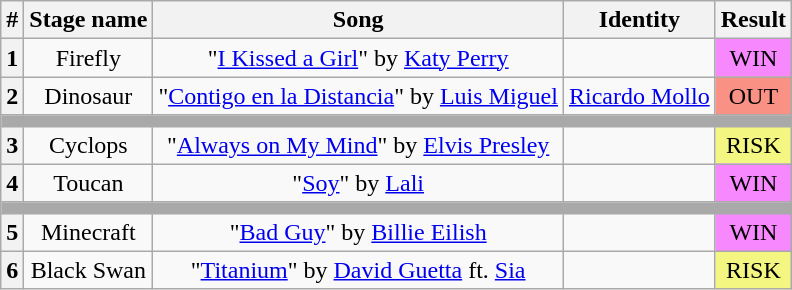<table class="wikitable plainrowheaders" style="text-align: center;">
<tr>
<th>#</th>
<th>Stage name</th>
<th>Song</th>
<th>Identity</th>
<th>Result</th>
</tr>
<tr>
<th>1</th>
<td>Firefly</td>
<td>"<a href='#'>I Kissed a Girl</a>" by <a href='#'>Katy Perry</a></td>
<td></td>
<td bgcolor=#F888FD>WIN</td>
</tr>
<tr>
<th>2</th>
<td>Dinosaur</td>
<td>"<a href='#'>Contigo en la Distancia</a>" by <a href='#'>Luis Miguel</a></td>
<td><a href='#'>Ricardo Mollo</a></td>
<td bgcolor=#F99185>OUT</td>
</tr>
<tr>
<td colspan="5" style="background:darkgray"></td>
</tr>
<tr>
<th>3</th>
<td>Cyclops</td>
<td>"<a href='#'>Always on My Mind</a>" by <a href='#'>Elvis Presley</a></td>
<td></td>
<td bgcolor="#F3F781">RISK</td>
</tr>
<tr>
<th>4</th>
<td>Toucan</td>
<td>"<a href='#'>Soy</a>" by <a href='#'>Lali</a></td>
<td></td>
<td bgcolor=#F888FD>WIN</td>
</tr>
<tr>
<td colspan="5" style="background:darkgray"></td>
</tr>
<tr>
<th>5</th>
<td>Minecraft</td>
<td>"<a href='#'>Bad Guy</a>" by <a href='#'>Billie Eilish</a></td>
<td></td>
<td bgcolor="#F888FD">WIN</td>
</tr>
<tr>
<th>6</th>
<td>Black Swan</td>
<td>"<a href='#'>Titanium</a>" by <a href='#'>David Guetta</a> ft. <a href='#'>Sia</a></td>
<td></td>
<td bgcolor="#F3F781">RISK</td>
</tr>
</table>
